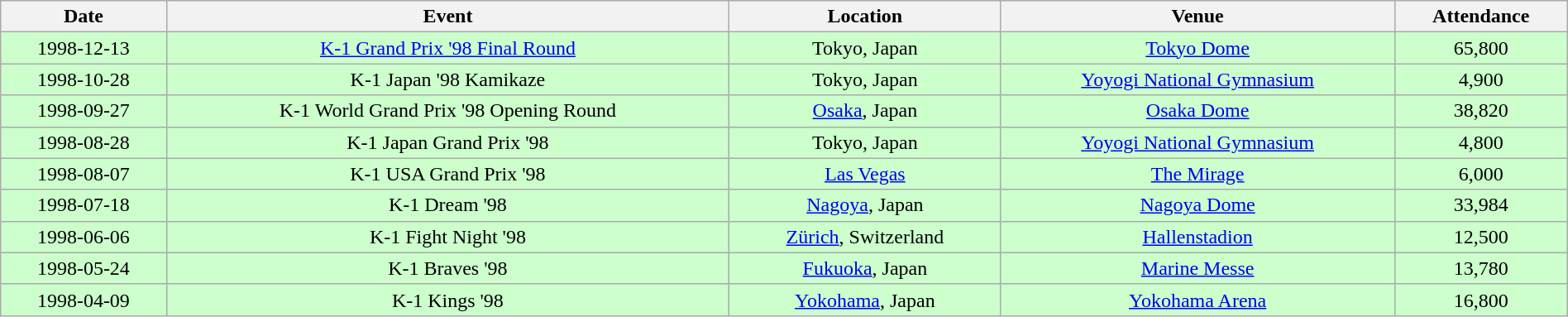<table class="wikitable" style="width:100%; text-align:center">
<tr>
<th>Date</th>
<th>Event</th>
<th>Location</th>
<th>Venue</th>
<th>Attendance</th>
</tr>
<tr style="background:#CCFFCC">
<td>1998-12-13</td>
<td><a href='#'>K-1 Grand Prix '98 Final Round</a></td>
<td> Tokyo, Japan</td>
<td><a href='#'>Tokyo Dome</a></td>
<td>65,800</td>
</tr>
<tr style="background:#CCFFCC">
<td>1998-10-28</td>
<td>K-1 Japan '98 Kamikaze</td>
<td> Tokyo, Japan</td>
<td><a href='#'>Yoyogi National Gymnasium</a></td>
<td>4,900</td>
</tr>
<tr style="background:#CCFFCC">
<td>1998-09-27</td>
<td>K-1 World Grand Prix '98 Opening Round</td>
<td> <a href='#'>Osaka</a>, Japan</td>
<td><a href='#'>Osaka Dome</a></td>
<td>38,820</td>
</tr>
<tr style="background:#CCFFCC">
<td>1998-08-28</td>
<td>K-1 Japan Grand Prix '98</td>
<td> Tokyo, Japan</td>
<td><a href='#'>Yoyogi National Gymnasium</a></td>
<td>4,800</td>
</tr>
<tr style="background:#CCFFCC">
<td>1998-08-07</td>
<td>K-1 USA Grand Prix '98</td>
<td> <a href='#'>Las Vegas</a></td>
<td><a href='#'>The Mirage</a></td>
<td>6,000</td>
</tr>
<tr style="background:#CCFFCC">
<td>1998-07-18</td>
<td>K-1 Dream '98</td>
<td> <a href='#'>Nagoya</a>, Japan</td>
<td><a href='#'>Nagoya Dome</a></td>
<td>33,984</td>
</tr>
<tr style="background:#CCFFCC">
<td>1998-06-06</td>
<td>K-1 Fight Night '98</td>
<td> <a href='#'>Zürich</a>, Switzerland</td>
<td><a href='#'>Hallenstadion</a></td>
<td>12,500</td>
</tr>
<tr style="background:#CCFFCC">
<td>1998-05-24</td>
<td>K-1 Braves '98</td>
<td> <a href='#'>Fukuoka</a>, Japan</td>
<td><a href='#'>Marine Messe</a></td>
<td>13,780</td>
</tr>
<tr style="background:#CCFFCC">
<td>1998-04-09</td>
<td>K-1 Kings '98</td>
<td> <a href='#'>Yokohama</a>, Japan</td>
<td><a href='#'>Yokohama Arena</a></td>
<td>16,800</td>
</tr>
</table>
